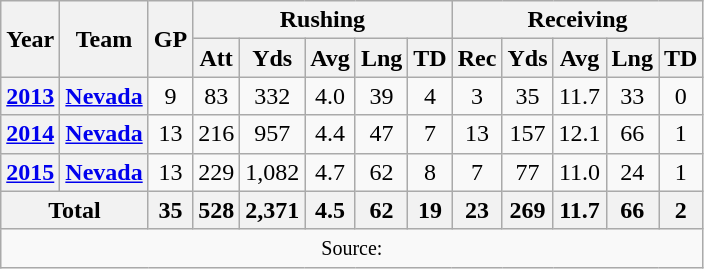<table class="wikitable" style="text-align: center;">
<tr>
<th rowspan="2">Year</th>
<th rowspan="2">Team</th>
<th rowspan="2">GP</th>
<th colspan="5">Rushing</th>
<th colspan="5">Receiving</th>
</tr>
<tr>
<th>Att</th>
<th>Yds</th>
<th>Avg</th>
<th>Lng</th>
<th>TD</th>
<th>Rec</th>
<th>Yds</th>
<th>Avg</th>
<th>Lng</th>
<th>TD</th>
</tr>
<tr>
<th><a href='#'>2013</a></th>
<th><a href='#'>Nevada</a></th>
<td>9</td>
<td>83</td>
<td>332</td>
<td>4.0</td>
<td>39</td>
<td>4</td>
<td>3</td>
<td>35</td>
<td>11.7</td>
<td>33</td>
<td>0</td>
</tr>
<tr>
<th><a href='#'>2014</a></th>
<th><a href='#'>Nevada</a></th>
<td>13</td>
<td>216</td>
<td>957</td>
<td>4.4</td>
<td>47</td>
<td>7</td>
<td>13</td>
<td>157</td>
<td>12.1</td>
<td>66</td>
<td>1</td>
</tr>
<tr>
<th><a href='#'>2015</a></th>
<th><a href='#'>Nevada</a></th>
<td>13</td>
<td>229</td>
<td>1,082</td>
<td>4.7</td>
<td>62</td>
<td>8</td>
<td>7</td>
<td>77</td>
<td>11.0</td>
<td>24</td>
<td>1</td>
</tr>
<tr>
<th colspan="2">Total</th>
<th>35</th>
<th>528</th>
<th>2,371</th>
<th>4.5</th>
<th>62</th>
<th>19</th>
<th>23</th>
<th>269</th>
<th>11.7</th>
<th>66</th>
<th>2</th>
</tr>
<tr>
<td colspan="13"><small>Source:  </small></td>
</tr>
</table>
